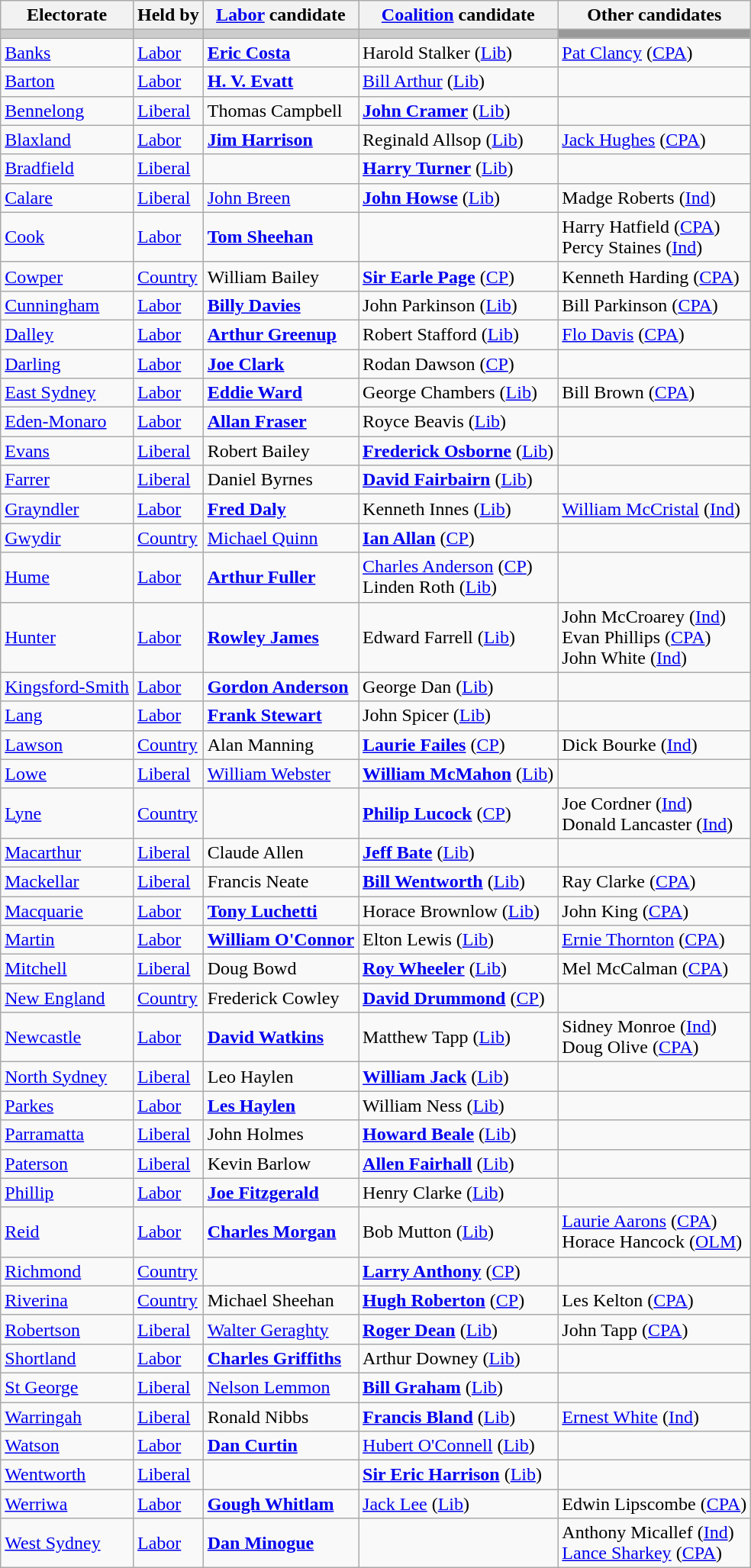<table class="wikitable">
<tr>
<th>Electorate</th>
<th>Held by</th>
<th><a href='#'>Labor</a> candidate</th>
<th><a href='#'>Coalition</a> candidate</th>
<th>Other candidates</th>
</tr>
<tr bgcolor="#cccccc">
<td></td>
<td></td>
<td></td>
<td></td>
<td bgcolor="#999999"></td>
</tr>
<tr>
<td><a href='#'>Banks</a></td>
<td><a href='#'>Labor</a></td>
<td><strong><a href='#'>Eric Costa</a></strong></td>
<td>Harold Stalker (<a href='#'>Lib</a>)</td>
<td><a href='#'>Pat Clancy</a> (<a href='#'>CPA</a>)</td>
</tr>
<tr>
<td><a href='#'>Barton</a></td>
<td><a href='#'>Labor</a></td>
<td><strong><a href='#'>H. V. Evatt</a></strong></td>
<td><a href='#'>Bill Arthur</a> (<a href='#'>Lib</a>)</td>
<td></td>
</tr>
<tr>
<td><a href='#'>Bennelong</a></td>
<td><a href='#'>Liberal</a></td>
<td>Thomas Campbell</td>
<td><strong><a href='#'>John Cramer</a></strong> (<a href='#'>Lib</a>)</td>
<td></td>
</tr>
<tr>
<td><a href='#'>Blaxland</a></td>
<td><a href='#'>Labor</a></td>
<td><strong><a href='#'>Jim Harrison</a></strong></td>
<td>Reginald Allsop (<a href='#'>Lib</a>)</td>
<td><a href='#'>Jack Hughes</a> (<a href='#'>CPA</a>)</td>
</tr>
<tr>
<td><a href='#'>Bradfield</a></td>
<td><a href='#'>Liberal</a></td>
<td></td>
<td><strong><a href='#'>Harry Turner</a></strong> (<a href='#'>Lib</a>)</td>
<td></td>
</tr>
<tr>
<td><a href='#'>Calare</a></td>
<td><a href='#'>Liberal</a></td>
<td><a href='#'>John Breen</a></td>
<td><strong><a href='#'>John Howse</a></strong> (<a href='#'>Lib</a>)</td>
<td>Madge Roberts (<a href='#'>Ind</a>)</td>
</tr>
<tr>
<td><a href='#'>Cook</a></td>
<td><a href='#'>Labor</a></td>
<td><strong><a href='#'>Tom Sheehan</a></strong></td>
<td></td>
<td>Harry Hatfield (<a href='#'>CPA</a>)<br>Percy Staines (<a href='#'>Ind</a>)</td>
</tr>
<tr>
<td><a href='#'>Cowper</a></td>
<td><a href='#'>Country</a></td>
<td>William Bailey</td>
<td><strong><a href='#'>Sir Earle Page</a></strong> (<a href='#'>CP</a>)</td>
<td>Kenneth Harding (<a href='#'>CPA</a>)</td>
</tr>
<tr>
<td><a href='#'>Cunningham</a></td>
<td><a href='#'>Labor</a></td>
<td><strong><a href='#'>Billy Davies</a></strong></td>
<td>John Parkinson (<a href='#'>Lib</a>)</td>
<td>Bill Parkinson (<a href='#'>CPA</a>)</td>
</tr>
<tr>
<td><a href='#'>Dalley</a></td>
<td><a href='#'>Labor</a></td>
<td><strong><a href='#'>Arthur Greenup</a></strong></td>
<td>Robert Stafford (<a href='#'>Lib</a>)</td>
<td><a href='#'>Flo Davis</a> (<a href='#'>CPA</a>)</td>
</tr>
<tr>
<td><a href='#'>Darling</a></td>
<td><a href='#'>Labor</a></td>
<td><strong><a href='#'>Joe Clark</a></strong></td>
<td>Rodan Dawson (<a href='#'>CP</a>)</td>
<td></td>
</tr>
<tr>
<td><a href='#'>East Sydney</a></td>
<td><a href='#'>Labor</a></td>
<td><strong><a href='#'>Eddie Ward</a></strong></td>
<td>George Chambers (<a href='#'>Lib</a>)</td>
<td>Bill Brown (<a href='#'>CPA</a>)</td>
</tr>
<tr>
<td><a href='#'>Eden-Monaro</a></td>
<td><a href='#'>Labor</a></td>
<td><strong><a href='#'>Allan Fraser</a></strong></td>
<td>Royce Beavis (<a href='#'>Lib</a>)</td>
<td></td>
</tr>
<tr>
<td><a href='#'>Evans</a></td>
<td><a href='#'>Liberal</a></td>
<td>Robert Bailey</td>
<td><strong><a href='#'>Frederick Osborne</a></strong> (<a href='#'>Lib</a>)</td>
<td></td>
</tr>
<tr>
<td><a href='#'>Farrer</a></td>
<td><a href='#'>Liberal</a></td>
<td>Daniel Byrnes</td>
<td><strong><a href='#'>David Fairbairn</a></strong> (<a href='#'>Lib</a>)</td>
<td></td>
</tr>
<tr>
<td><a href='#'>Grayndler</a></td>
<td><a href='#'>Labor</a></td>
<td><strong><a href='#'>Fred Daly</a></strong></td>
<td>Kenneth Innes (<a href='#'>Lib</a>)</td>
<td><a href='#'>William McCristal</a> (<a href='#'>Ind</a>)</td>
</tr>
<tr>
<td><a href='#'>Gwydir</a></td>
<td><a href='#'>Country</a></td>
<td><a href='#'>Michael Quinn</a></td>
<td><strong><a href='#'>Ian Allan</a></strong> (<a href='#'>CP</a>)</td>
<td></td>
</tr>
<tr>
<td><a href='#'>Hume</a></td>
<td><a href='#'>Labor</a></td>
<td><strong><a href='#'>Arthur Fuller</a></strong></td>
<td><a href='#'>Charles Anderson</a> (<a href='#'>CP</a>)<br>Linden Roth (<a href='#'>Lib</a>)</td>
<td></td>
</tr>
<tr>
<td><a href='#'>Hunter</a></td>
<td><a href='#'>Labor</a></td>
<td><strong><a href='#'>Rowley James</a></strong></td>
<td>Edward Farrell (<a href='#'>Lib</a>)</td>
<td>John McCroarey (<a href='#'>Ind</a>)<br>Evan Phillips (<a href='#'>CPA</a>)<br>John White (<a href='#'>Ind</a>)</td>
</tr>
<tr>
<td><a href='#'>Kingsford-Smith</a></td>
<td><a href='#'>Labor</a></td>
<td><strong><a href='#'>Gordon Anderson</a></strong></td>
<td>George Dan (<a href='#'>Lib</a>)</td>
<td></td>
</tr>
<tr>
<td><a href='#'>Lang</a></td>
<td><a href='#'>Labor</a></td>
<td><strong><a href='#'>Frank Stewart</a></strong></td>
<td>John Spicer (<a href='#'>Lib</a>)</td>
<td></td>
</tr>
<tr>
<td><a href='#'>Lawson</a></td>
<td><a href='#'>Country</a></td>
<td>Alan Manning</td>
<td><strong><a href='#'>Laurie Failes</a></strong> (<a href='#'>CP</a>)</td>
<td>Dick Bourke (<a href='#'>Ind</a>)</td>
</tr>
<tr>
<td><a href='#'>Lowe</a></td>
<td><a href='#'>Liberal</a></td>
<td><a href='#'>William Webster</a></td>
<td><strong><a href='#'>William McMahon</a></strong> (<a href='#'>Lib</a>)</td>
<td></td>
</tr>
<tr>
<td><a href='#'>Lyne</a></td>
<td><a href='#'>Country</a></td>
<td></td>
<td><strong><a href='#'>Philip Lucock</a></strong> (<a href='#'>CP</a>)</td>
<td>Joe Cordner (<a href='#'>Ind</a>) <br> Donald Lancaster (<a href='#'>Ind</a>)</td>
</tr>
<tr>
<td><a href='#'>Macarthur</a></td>
<td><a href='#'>Liberal</a></td>
<td>Claude Allen</td>
<td><strong><a href='#'>Jeff Bate</a></strong> (<a href='#'>Lib</a>)</td>
<td></td>
</tr>
<tr>
<td><a href='#'>Mackellar</a></td>
<td><a href='#'>Liberal</a></td>
<td>Francis Neate</td>
<td><strong><a href='#'>Bill Wentworth</a></strong> (<a href='#'>Lib</a>)</td>
<td>Ray Clarke (<a href='#'>CPA</a>)</td>
</tr>
<tr>
<td><a href='#'>Macquarie</a></td>
<td><a href='#'>Labor</a></td>
<td><strong><a href='#'>Tony Luchetti</a></strong></td>
<td>Horace Brownlow (<a href='#'>Lib</a>)</td>
<td>John King (<a href='#'>CPA</a>)</td>
</tr>
<tr>
<td><a href='#'>Martin</a></td>
<td><a href='#'>Labor</a></td>
<td><strong><a href='#'>William O'Connor</a></strong></td>
<td>Elton Lewis (<a href='#'>Lib</a>)</td>
<td><a href='#'>Ernie Thornton</a> (<a href='#'>CPA</a>)</td>
</tr>
<tr>
<td><a href='#'>Mitchell</a></td>
<td><a href='#'>Liberal</a></td>
<td>Doug Bowd</td>
<td><strong><a href='#'>Roy Wheeler</a></strong> (<a href='#'>Lib</a>)</td>
<td>Mel McCalman (<a href='#'>CPA</a>)</td>
</tr>
<tr>
<td><a href='#'>New England</a></td>
<td><a href='#'>Country</a></td>
<td>Frederick Cowley</td>
<td><strong><a href='#'>David Drummond</a></strong> (<a href='#'>CP</a>)</td>
<td></td>
</tr>
<tr>
<td><a href='#'>Newcastle</a></td>
<td><a href='#'>Labor</a></td>
<td><strong><a href='#'>David Watkins</a></strong></td>
<td>Matthew Tapp (<a href='#'>Lib</a>)</td>
<td>Sidney Monroe (<a href='#'>Ind</a>)<br>Doug Olive (<a href='#'>CPA</a>)</td>
</tr>
<tr>
<td><a href='#'>North Sydney</a></td>
<td><a href='#'>Liberal</a></td>
<td>Leo Haylen</td>
<td><strong><a href='#'>William Jack</a></strong> (<a href='#'>Lib</a>)</td>
<td></td>
</tr>
<tr>
<td><a href='#'>Parkes</a></td>
<td><a href='#'>Labor</a></td>
<td><strong><a href='#'>Les Haylen</a></strong></td>
<td>William Ness (<a href='#'>Lib</a>)</td>
<td></td>
</tr>
<tr>
<td><a href='#'>Parramatta</a></td>
<td><a href='#'>Liberal</a></td>
<td>John Holmes</td>
<td><strong><a href='#'>Howard Beale</a></strong> (<a href='#'>Lib</a>)</td>
<td></td>
</tr>
<tr>
<td><a href='#'>Paterson</a></td>
<td><a href='#'>Liberal</a></td>
<td>Kevin Barlow</td>
<td><strong><a href='#'>Allen Fairhall</a></strong> (<a href='#'>Lib</a>)</td>
<td></td>
</tr>
<tr>
<td><a href='#'>Phillip</a></td>
<td><a href='#'>Labor</a></td>
<td><strong><a href='#'>Joe Fitzgerald</a></strong></td>
<td>Henry Clarke (<a href='#'>Lib</a>)</td>
<td></td>
</tr>
<tr>
<td><a href='#'>Reid</a></td>
<td><a href='#'>Labor</a></td>
<td><strong><a href='#'>Charles Morgan</a></strong></td>
<td>Bob Mutton (<a href='#'>Lib</a>)</td>
<td><a href='#'>Laurie Aarons</a> (<a href='#'>CPA</a>)<br>Horace Hancock (<a href='#'>OLM</a>)</td>
</tr>
<tr>
<td><a href='#'>Richmond</a></td>
<td><a href='#'>Country</a></td>
<td></td>
<td><strong><a href='#'>Larry Anthony</a></strong> (<a href='#'>CP</a>)</td>
<td></td>
</tr>
<tr>
<td><a href='#'>Riverina</a></td>
<td><a href='#'>Country</a></td>
<td>Michael Sheehan</td>
<td><strong><a href='#'>Hugh Roberton</a></strong> (<a href='#'>CP</a>)</td>
<td>Les Kelton (<a href='#'>CPA</a>)</td>
</tr>
<tr>
<td><a href='#'>Robertson</a></td>
<td><a href='#'>Liberal</a></td>
<td><a href='#'>Walter Geraghty</a></td>
<td><strong><a href='#'>Roger Dean</a></strong> (<a href='#'>Lib</a>)</td>
<td>John Tapp (<a href='#'>CPA</a>)</td>
</tr>
<tr>
<td><a href='#'>Shortland</a></td>
<td><a href='#'>Labor</a></td>
<td><strong><a href='#'>Charles Griffiths</a></strong></td>
<td>Arthur Downey (<a href='#'>Lib</a>)</td>
<td></td>
</tr>
<tr>
<td><a href='#'>St George</a></td>
<td><a href='#'>Liberal</a></td>
<td><a href='#'>Nelson Lemmon</a></td>
<td><strong><a href='#'>Bill Graham</a></strong> (<a href='#'>Lib</a>)</td>
<td></td>
</tr>
<tr>
<td><a href='#'>Warringah</a></td>
<td><a href='#'>Liberal</a></td>
<td>Ronald Nibbs</td>
<td><strong><a href='#'>Francis Bland</a></strong> (<a href='#'>Lib</a>)</td>
<td><a href='#'>Ernest White</a> (<a href='#'>Ind</a>)</td>
</tr>
<tr>
<td><a href='#'>Watson</a></td>
<td><a href='#'>Labor</a></td>
<td><strong><a href='#'>Dan Curtin</a></strong></td>
<td><a href='#'>Hubert O'Connell</a> (<a href='#'>Lib</a>)</td>
<td></td>
</tr>
<tr>
<td><a href='#'>Wentworth</a></td>
<td><a href='#'>Liberal</a></td>
<td></td>
<td><strong><a href='#'>Sir Eric Harrison</a></strong> (<a href='#'>Lib</a>)</td>
<td></td>
</tr>
<tr>
<td><a href='#'>Werriwa</a></td>
<td><a href='#'>Labor</a></td>
<td><strong><a href='#'>Gough Whitlam</a></strong></td>
<td><a href='#'>Jack Lee</a> (<a href='#'>Lib</a>)</td>
<td>Edwin Lipscombe (<a href='#'>CPA</a>)</td>
</tr>
<tr>
<td><a href='#'>West Sydney</a></td>
<td><a href='#'>Labor</a></td>
<td><strong><a href='#'>Dan Minogue</a></strong></td>
<td></td>
<td>Anthony Micallef (<a href='#'>Ind</a>)<br><a href='#'>Lance Sharkey</a> (<a href='#'>CPA</a>)</td>
</tr>
</table>
